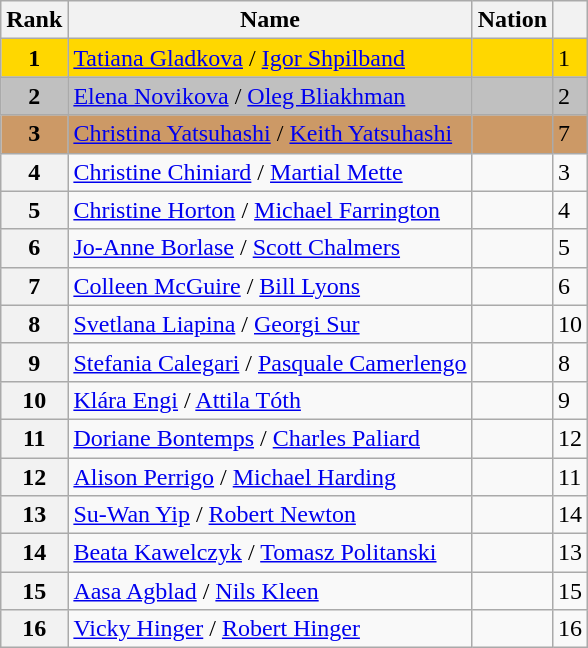<table class="wikitable sortable">
<tr>
<th>Rank</th>
<th>Name</th>
<th>Nation</th>
<th></th>
</tr>
<tr bgcolor=gold>
<td align=center><strong>1</strong></td>
<td><a href='#'>Tatiana Gladkova</a> / <a href='#'>Igor Shpilband</a></td>
<td></td>
<td>1</td>
</tr>
<tr bgcolor=silver>
<td align=center><strong>2</strong></td>
<td><a href='#'>Elena Novikova</a> / <a href='#'>Oleg Bliakhman</a></td>
<td></td>
<td>2</td>
</tr>
<tr bgcolor=cc9966>
<td align=center><strong>3</strong></td>
<td><a href='#'>Christina Yatsuhashi</a> / <a href='#'>Keith Yatsuhashi</a></td>
<td></td>
<td>7</td>
</tr>
<tr>
<th>4</th>
<td><a href='#'>Christine Chiniard</a> / <a href='#'>Martial Mette</a></td>
<td></td>
<td>3</td>
</tr>
<tr>
<th>5</th>
<td><a href='#'>Christine Horton</a> / <a href='#'>Michael Farrington</a></td>
<td></td>
<td>4</td>
</tr>
<tr>
<th>6</th>
<td><a href='#'>Jo-Anne Borlase</a> / <a href='#'>Scott Chalmers</a></td>
<td></td>
<td>5</td>
</tr>
<tr>
<th>7</th>
<td><a href='#'>Colleen McGuire</a> / <a href='#'>Bill Lyons</a></td>
<td></td>
<td>6</td>
</tr>
<tr>
<th>8</th>
<td><a href='#'>Svetlana Liapina</a> / <a href='#'>Georgi Sur</a></td>
<td></td>
<td>10</td>
</tr>
<tr>
<th>9</th>
<td><a href='#'>Stefania Calegari</a> / <a href='#'>Pasquale Camerlengo</a></td>
<td></td>
<td>8</td>
</tr>
<tr>
<th>10</th>
<td><a href='#'>Klára Engi</a> / <a href='#'>Attila Tóth</a></td>
<td></td>
<td>9</td>
</tr>
<tr>
<th>11</th>
<td><a href='#'>Doriane Bontemps</a> / <a href='#'>Charles Paliard</a></td>
<td></td>
<td>12</td>
</tr>
<tr>
<th>12</th>
<td><a href='#'>Alison Perrigo</a> / <a href='#'>Michael Harding</a></td>
<td></td>
<td>11</td>
</tr>
<tr>
<th>13</th>
<td><a href='#'>Su-Wan Yip</a> / <a href='#'>Robert Newton</a></td>
<td></td>
<td>14</td>
</tr>
<tr>
<th>14</th>
<td><a href='#'>Beata Kawelczyk</a> / <a href='#'>Tomasz Politanski</a></td>
<td></td>
<td>13</td>
</tr>
<tr>
<th>15</th>
<td><a href='#'>Aasa Agblad</a> / <a href='#'>Nils Kleen</a></td>
<td></td>
<td>15</td>
</tr>
<tr>
<th>16</th>
<td><a href='#'>Vicky Hinger</a> / <a href='#'>Robert Hinger</a></td>
<td></td>
<td>16</td>
</tr>
</table>
